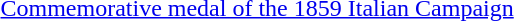<table>
<tr>
<td rowspan=2 style="width:60px; vertical-align:top;"></td>
<td><a href='#'>Commemorative medal of the 1859 Italian Campaign</a></td>
</tr>
<tr>
<td></td>
</tr>
</table>
